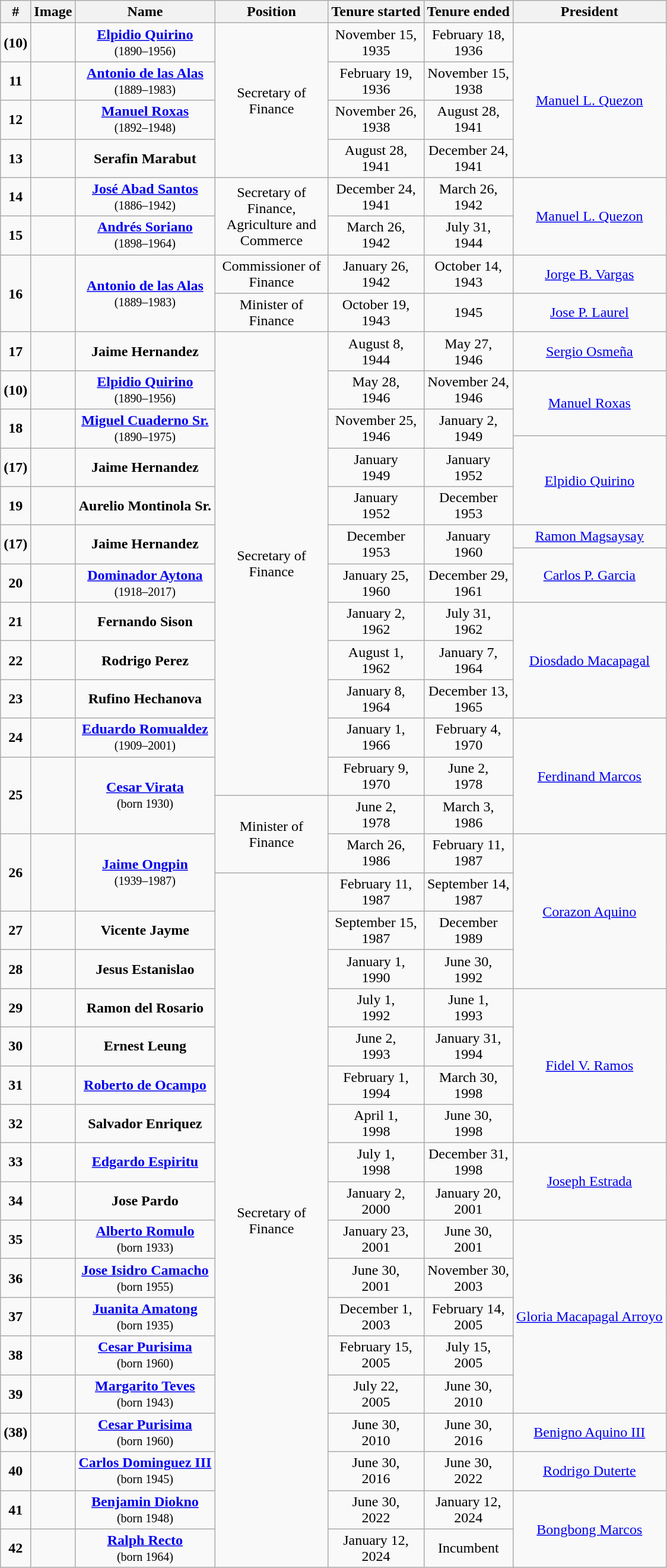<table class="wikitable" style="text-align:center; border:1px #aaf solid;">
<tr>
<th>#</th>
<th>Image</th>
<th>Name</th>
<th width=120px>Position</th>
<th>Tenure started</th>
<th>Tenure ended</th>
<th>President</th>
</tr>
<tr>
<td><strong>(10)</strong></td>
<td></td>
<td><strong><a href='#'>Elpidio Quirino</a></strong><br><small>(1890–1956)</small></td>
<td rowspan="4">Secretary of Finance</td>
<td>November 15,<br>1935</td>
<td>February 18,<br>1936</td>
<td rowspan="4"><a href='#'>Manuel L. Quezon</a></td>
</tr>
<tr>
<td><strong>11</strong></td>
<td></td>
<td><strong><a href='#'>Antonio de las Alas</a></strong><br><small>(1889–1983)</small></td>
<td>February 19,<br>1936</td>
<td>November 15,<br>1938</td>
</tr>
<tr>
<td><strong>12</strong></td>
<td></td>
<td><strong><a href='#'>Manuel Roxas</a></strong><br><small>(1892–1948)</small></td>
<td>November 26,<br>1938</td>
<td>August 28,<br>1941</td>
</tr>
<tr>
<td><strong>13</strong></td>
<td></td>
<td><strong>Serafin Marabut</strong></td>
<td>August 28,<br>1941</td>
<td>December 24,<br>1941</td>
</tr>
<tr>
<td><strong>14</strong></td>
<td></td>
<td><strong><a href='#'>José Abad Santos</a></strong><br><small>(1886–1942)</small><br></td>
<td rowspan="2">Secretary of Finance, Agriculture and Commerce</td>
<td>December 24,<br>1941</td>
<td>March 26,<br>1942</td>
<td rowspan="2"><a href='#'>Manuel L. Quezon</a></td>
</tr>
<tr>
<td><strong>15</strong></td>
<td></td>
<td><strong><a href='#'>Andrés Soriano</a></strong><br><small>(1898–1964)</small><br></td>
<td>March 26,<br>1942</td>
<td>July 31,<br>1944</td>
</tr>
<tr>
<td rowspan="2"><strong>16</strong></td>
<td rowspan="2"></td>
<td rowspan="2"><strong><a href='#'>Antonio de las Alas</a></strong><br><small>(1889–1983)</small><br></td>
<td>Commissioner of Finance</td>
<td>January 26,<br>1942</td>
<td>October 14,<br>1943</td>
<td><a href='#'>Jorge B. Vargas</a></td>
</tr>
<tr>
<td>Minister of Finance</td>
<td>October 19,<br>1943</td>
<td>1945</td>
<td><a href='#'>Jose P. Laurel</a></td>
</tr>
<tr style="height:30px;">
<td><strong>17</strong></td>
<td></td>
<td><strong>Jaime Hernandez</strong></td>
<td rowspan="14">Secretary of Finance</td>
<td>August 8,<br>1944</td>
<td>May 27,<br>1946</td>
<td><a href='#'>Sergio Osmeña</a></td>
</tr>
<tr>
<td><strong>(10)</strong></td>
<td></td>
<td><strong><a href='#'>Elpidio Quirino</a></strong><br><small>(1890–1956)</small></td>
<td>May 28,<br>1946</td>
<td>November 24,<br>1946</td>
<td rowspan="2"><a href='#'>Manuel Roxas</a></td>
</tr>
<tr style="height:30px;">
<td rowspan="2"><strong>18</strong></td>
<td rowspan="2"></td>
<td rowspan="2"><strong><a href='#'>Miguel Cuaderno Sr.</a></strong><br><small>(1890–1975)</small></td>
<td rowspan="2">November 25,<br>1946</td>
<td rowspan="2">January 2,<br>1949</td>
</tr>
<tr>
<td rowspan="3"><a href='#'>Elpidio Quirino</a></td>
</tr>
<tr>
<td><strong>(17)</strong></td>
<td></td>
<td><strong>Jaime Hernandez</strong></td>
<td>January<br>1949</td>
<td>January<br>1952</td>
</tr>
<tr>
<td><strong>19</strong></td>
<td></td>
<td><strong>Aurelio Montinola Sr.</strong></td>
<td>January<br>1952</td>
<td>December<br>1953</td>
</tr>
<tr>
<td rowspan="2"><strong>(17)</strong></td>
<td rowspan="2"></td>
<td rowspan="2"><strong>Jaime Hernandez</strong></td>
<td rowspan="2">December<br>1953</td>
<td rowspan="2">January<br>1960</td>
<td><a href='#'>Ramon Magsaysay</a></td>
</tr>
<tr>
<td rowspan="2"><a href='#'>Carlos P. Garcia</a></td>
</tr>
<tr>
<td><strong>20</strong></td>
<td></td>
<td><strong><a href='#'>Dominador Aytona</a></strong><br><small>(1918–2017)</small></td>
<td>January 25,<br>1960</td>
<td>December 29,<br>1961</td>
</tr>
<tr>
<td><strong>21</strong></td>
<td></td>
<td><strong>Fernando Sison</strong></td>
<td>January 2,<br>1962</td>
<td>July 31,<br>1962</td>
<td rowspan="3"><a href='#'>Diosdado Macapagal</a></td>
</tr>
<tr>
<td><strong>22</strong></td>
<td></td>
<td><strong>Rodrigo Perez</strong></td>
<td>August 1,<br>1962</td>
<td>January 7,<br>1964</td>
</tr>
<tr>
<td><strong>23</strong></td>
<td></td>
<td><strong>Rufino Hechanova</strong></td>
<td>January 8,<br>1964</td>
<td>December 13,<br>1965</td>
</tr>
<tr>
<td><strong>24</strong></td>
<td></td>
<td><strong><a href='#'>Eduardo Romualdez</a></strong><br><small>(1909–2001)</small></td>
<td>January 1,<br>1966</td>
<td>February 4,<br>1970</td>
<td rowspan="3"><a href='#'>Ferdinand Marcos</a></td>
</tr>
<tr>
<td rowspan="2"><strong>25</strong></td>
<td rowspan="2"></td>
<td rowspan="2"><strong><a href='#'>Cesar Virata</a></strong><br><small>(born 1930)</small></td>
<td>February 9,<br>1970</td>
<td>June 2,<br>1978</td>
</tr>
<tr>
<td rowspan="2">Minister of Finance</td>
<td>June 2,<br>1978</td>
<td>March 3,<br>1986</td>
</tr>
<tr>
<td rowspan="2"><strong>26</strong></td>
<td rowspan="2"></td>
<td rowspan="2"><strong><a href='#'>Jaime Ongpin</a></strong><br><small>(1939–1987)</small></td>
<td>March 26,<br>1986</td>
<td>February 11,<br>1987</td>
<td rowspan="4"><a href='#'>Corazon Aquino</a></td>
</tr>
<tr>
<td rowspan="18">Secretary of Finance</td>
<td>February 11,<br>1987</td>
<td>September 14,<br>1987</td>
</tr>
<tr>
<td><strong>27</strong></td>
<td></td>
<td><strong>Vicente Jayme</strong></td>
<td>September 15,<br>1987</td>
<td>December<br>1989</td>
</tr>
<tr>
<td><strong>28</strong></td>
<td></td>
<td><strong>Jesus Estanislao</strong></td>
<td>January 1,<br>1990</td>
<td>June 30,<br>1992</td>
</tr>
<tr>
<td><strong>29</strong></td>
<td></td>
<td><strong>Ramon del Rosario</strong></td>
<td>July 1,<br>1992</td>
<td>June 1,<br>1993</td>
<td rowspan="4"><a href='#'>Fidel V. Ramos</a></td>
</tr>
<tr>
<td><strong>30</strong></td>
<td></td>
<td><strong>Ernest Leung</strong></td>
<td>June 2,<br>1993</td>
<td>January 31,<br>1994</td>
</tr>
<tr>
<td><strong>31</strong></td>
<td></td>
<td><strong><a href='#'>Roberto de Ocampo</a></strong></td>
<td>February 1,<br>1994</td>
<td>March 30,<br>1998</td>
</tr>
<tr>
<td><strong>32</strong></td>
<td></td>
<td><strong>Salvador Enriquez</strong></td>
<td>April 1,<br>1998</td>
<td>June 30,<br>1998</td>
</tr>
<tr style="height:30px;">
<td><strong>33</strong></td>
<td></td>
<td><strong><a href='#'>Edgardo Espiritu</a></strong></td>
<td>July 1,<br>1998</td>
<td>December 31,<br>1998</td>
<td rowspan="2"><a href='#'>Joseph Estrada</a></td>
</tr>
<tr>
<td><strong>34</strong></td>
<td></td>
<td><strong>Jose Pardo</strong></td>
<td>January 2,<br>2000</td>
<td>January 20,<br>2001</td>
</tr>
<tr>
<td><strong>35</strong></td>
<td></td>
<td><strong><a href='#'>Alberto Romulo</a></strong><br><small>(born 1933)</small></td>
<td>January 23,<br>2001</td>
<td>June 30,<br>2001</td>
<td rowspan="5"><a href='#'>Gloria Macapagal Arroyo</a></td>
</tr>
<tr>
<td><strong>36</strong></td>
<td></td>
<td><strong><a href='#'>Jose Isidro Camacho</a></strong><br><small>(born 1955)</small></td>
<td>June 30,<br>2001</td>
<td>November 30,<br>2003</td>
</tr>
<tr>
<td><strong>37</strong></td>
<td></td>
<td><strong><a href='#'>Juanita Amatong</a></strong><br><small>(born 1935)</small></td>
<td>December 1,<br>2003</td>
<td>February 14,<br>2005</td>
</tr>
<tr>
<td><strong>38</strong></td>
<td></td>
<td><strong><a href='#'>Cesar Purisima</a></strong><br><small>(born 1960)</small></td>
<td>February 15,<br>2005</td>
<td>July 15,<br>2005</td>
</tr>
<tr>
<td><strong>39</strong></td>
<td></td>
<td><strong><a href='#'>Margarito Teves</a></strong><br><small>(born 1943)</small></td>
<td>July 22,<br>2005</td>
<td>June 30,<br>2010</td>
</tr>
<tr>
<td><strong>(38)</strong></td>
<td></td>
<td><strong><a href='#'>Cesar Purisima</a></strong><br><small>(born 1960)</small><br></td>
<td>June 30,<br>2010</td>
<td>June 30,<br>2016</td>
<td><a href='#'>Benigno Aquino III</a></td>
</tr>
<tr>
<td><strong>40</strong></td>
<td></td>
<td><strong><a href='#'>Carlos Dominguez III</a></strong><br><small>(born 1945)</small><br></td>
<td>June 30,<br>2016</td>
<td>June 30,<br>2022</td>
<td><a href='#'>Rodrigo Duterte</a></td>
</tr>
<tr>
<td><strong>41</strong></td>
<td></td>
<td><strong><a href='#'>Benjamin Diokno</a></strong><br><small>(born 1948)</small></td>
<td>June 30,<br>2022</td>
<td>January 12,<br>2024</td>
<td rowspan="2"><a href='#'>Bongbong Marcos</a></td>
</tr>
<tr>
<td><strong>42</strong></td>
<td></td>
<td><strong><a href='#'>Ralph Recto</a></strong><br><small>(born 1964)</small><br></td>
<td>January 12,<br>2024</td>
<td>Incumbent</td>
</tr>
</table>
